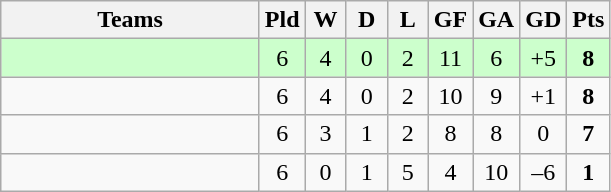<table class="wikitable" style="text-align: center;">
<tr>
<th width=165>Teams</th>
<th width=20>Pld</th>
<th width=20>W</th>
<th width=20>D</th>
<th width=20>L</th>
<th width=20>GF</th>
<th width=20>GA</th>
<th width=20>GD</th>
<th width=20>Pts</th>
</tr>
<tr align=center style="background:#ccffcc;">
<td style="text-align:left;"></td>
<td>6</td>
<td>4</td>
<td>0</td>
<td>2</td>
<td>11</td>
<td>6</td>
<td>+5</td>
<td><strong>8</strong></td>
</tr>
<tr align=center>
<td style="text-align:left;"></td>
<td>6</td>
<td>4</td>
<td>0</td>
<td>2</td>
<td>10</td>
<td>9</td>
<td>+1</td>
<td><strong>8</strong></td>
</tr>
<tr align=center>
<td style="text-align:left;"></td>
<td>6</td>
<td>3</td>
<td>1</td>
<td>2</td>
<td>8</td>
<td>8</td>
<td>0</td>
<td><strong>7</strong></td>
</tr>
<tr align=center>
<td style="text-align:left;"></td>
<td>6</td>
<td>0</td>
<td>1</td>
<td>5</td>
<td>4</td>
<td>10</td>
<td>–6</td>
<td><strong>1</strong></td>
</tr>
</table>
